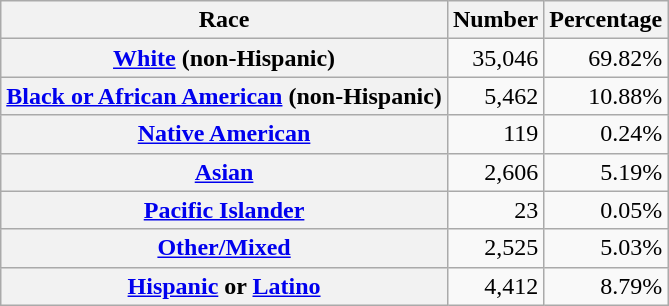<table class="wikitable" style="text-align:right">
<tr>
<th scope="col">Race</th>
<th scope="col">Number</th>
<th scope="col">Percentage</th>
</tr>
<tr>
<th scope="row"><a href='#'>White</a> (non-Hispanic)</th>
<td>35,046</td>
<td>69.82%</td>
</tr>
<tr>
<th scope="row"><a href='#'>Black or African American</a> (non-Hispanic)</th>
<td>5,462</td>
<td>10.88%</td>
</tr>
<tr>
<th scope="row"><a href='#'>Native American</a></th>
<td>119</td>
<td>0.24%</td>
</tr>
<tr>
<th scope="row"><a href='#'>Asian</a></th>
<td>2,606</td>
<td>5.19%</td>
</tr>
<tr>
<th scope="row"><a href='#'>Pacific Islander</a></th>
<td>23</td>
<td>0.05%</td>
</tr>
<tr>
<th scope="row"><a href='#'>Other/Mixed</a></th>
<td>2,525</td>
<td>5.03%</td>
</tr>
<tr>
<th scope="row"><a href='#'>Hispanic</a> or <a href='#'>Latino</a></th>
<td>4,412</td>
<td>8.79%</td>
</tr>
</table>
